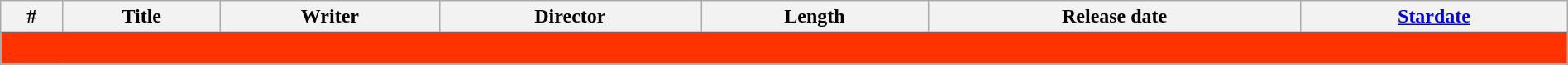<table class="wikitable plainrowheaders" style="width:100%">
<tr>
<th>#</th>
<th>Title</th>
<th>Writer</th>
<th>Director</th>
<th>Length</th>
<th>Release date</th>
<th><a href='#'>Stardate</a></th>
</tr>
<tr>
<td colspan="7" bgcolor="#ff3300"><br>









</td>
</tr>
</table>
